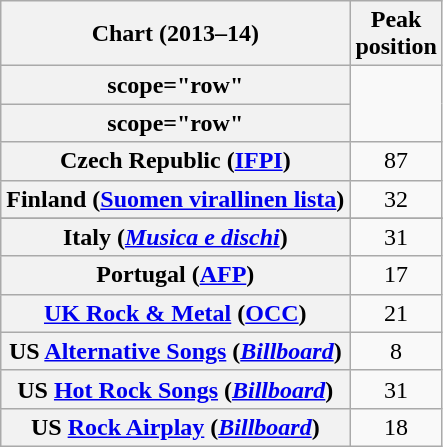<table class="wikitable sortable plainrowheaders" style="text-align:center">
<tr>
<th scope="col">Chart (2013–14)</th>
<th scope="col">Peak<br>position</th>
</tr>
<tr>
<th>scope="row" </th>
</tr>
<tr>
<th>scope="row" </th>
</tr>
<tr>
<th scope="row">Czech Republic (<a href='#'>IFPI</a>)</th>
<td>87</td>
</tr>
<tr>
<th scope="row">Finland (<a href='#'>Suomen virallinen lista</a>)</th>
<td>32</td>
</tr>
<tr>
</tr>
<tr>
<th scope="row">Italy (<em><a href='#'>Musica e dischi</a></em>)</th>
<td>31</td>
</tr>
<tr>
<th scope="row">Portugal (<a href='#'>AFP</a>)</th>
<td>17</td>
</tr>
<tr>
<th scope="row"><a href='#'>UK Rock & Metal</a> (<a href='#'>OCC</a>)</th>
<td>21</td>
</tr>
<tr>
<th scope="row">US <a href='#'>Alternative Songs</a> (<em><a href='#'>Billboard</a></em>)</th>
<td>8</td>
</tr>
<tr>
<th scope="row">US <a href='#'>Hot Rock Songs</a> (<em><a href='#'>Billboard</a></em>)</th>
<td>31</td>
</tr>
<tr>
<th scope="row">US <a href='#'>Rock Airplay</a> (<em><a href='#'>Billboard</a></em>)</th>
<td>18</td>
</tr>
</table>
